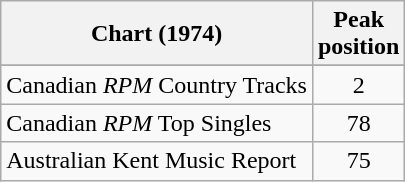<table class="wikitable sortable">
<tr>
<th align="left">Chart (1974)</th>
<th align="center">Peak<br>position</th>
</tr>
<tr>
</tr>
<tr>
</tr>
<tr>
<td align="left">Canadian <em>RPM</em> Country Tracks</td>
<td align="center">2</td>
</tr>
<tr>
<td align="left">Canadian <em>RPM</em> Top Singles</td>
<td align="center">78</td>
</tr>
<tr>
<td align="left">Australian Kent Music Report</td>
<td align="center">75</td>
</tr>
</table>
